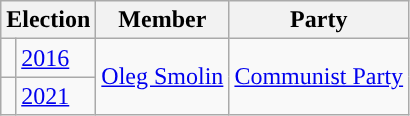<table class="wikitable">
<tr>
<th colspan="2">Election</th>
<th>Member</th>
<th>Party</th>
</tr>
<tr>
<td style="background-color:"></td>
<td><a href='#'>2016</a></td>
<td rowspan=2><a href='#'>Oleg Smolin</a></td>
<td rowspan=2><a href='#'>Communist Party</a></td>
</tr>
<tr>
<td style="background-color:"></td>
<td><a href='#'>2021</a></td>
</tr>
</table>
